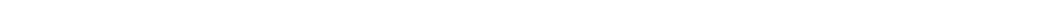<table style="width:88%; text-align:center;">
<tr style="color:white;">
<td style="background:"><strong>19</strong></td>
<td style="background:"><strong>8</strong></td>
<td style="background:"><strong>36</strong></td>
</tr>
</table>
